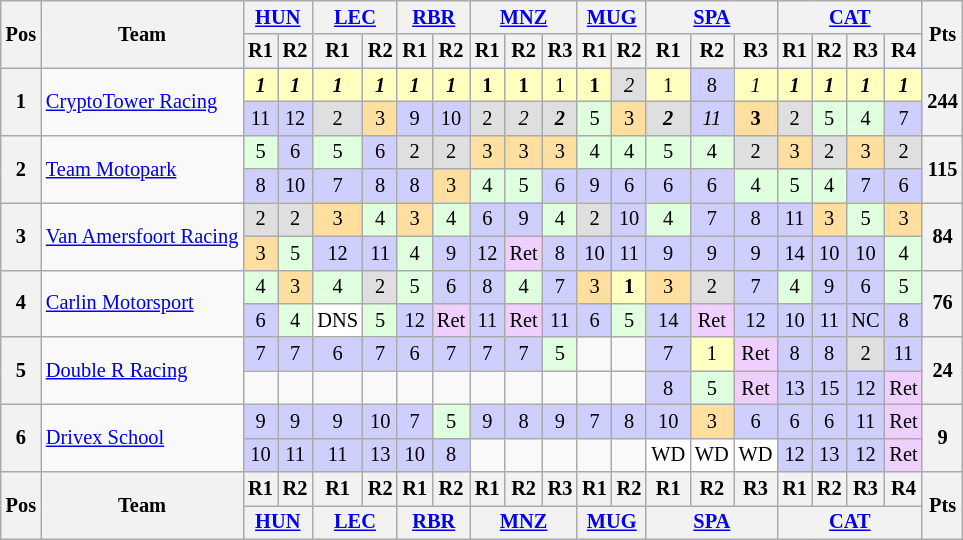<table class="wikitable" style="font-size: 85%; text-align:center">
<tr>
<th rowspan="2" valign="middle">Pos</th>
<th rowspan="2" valign="middle">Team</th>
<th colspan=2><a href='#'>HUN</a><br></th>
<th colspan=2><a href='#'>LEC</a><br></th>
<th colspan=2><a href='#'>RBR</a><br></th>
<th colspan=3><a href='#'>MNZ</a><br></th>
<th colspan=2><a href='#'>MUG</a><br></th>
<th colspan=3><a href='#'>SPA</a><br></th>
<th colspan=4><a href='#'>CAT</a><br></th>
<th rowspan="2" valign="middle">Pts</th>
</tr>
<tr>
<th>R1</th>
<th>R2</th>
<th>R1</th>
<th>R2</th>
<th>R1</th>
<th>R2</th>
<th>R1</th>
<th>R2</th>
<th>R3</th>
<th>R1</th>
<th>R2</th>
<th>R1</th>
<th>R2</th>
<th>R3</th>
<th>R1</th>
<th>R2</th>
<th>R3</th>
<th>R4</th>
</tr>
<tr>
<th rowspan=2>1</th>
<td rowspan=2 align=left> <a href='#'>CryptoTower Racing</a></td>
<td style="background:#FFFFBF;"><strong><em>1</em></strong></td>
<td style="background:#FFFFBF;"><strong><em>1</em></strong></td>
<td style="background:#FFFFBF;"><strong><em>1</em></strong></td>
<td style="background:#FFFFBF;"><strong><em>1</em></strong></td>
<td style="background:#FFFFBF;"><strong><em>1</em></strong></td>
<td style="background:#FFFFBF;"><strong><em>1</em></strong></td>
<td style="background:#FFFFBF;"><strong>1</strong></td>
<td style="background:#FFFFBF;"><strong>1</strong></td>
<td style="background:#FFFFBF;">1</td>
<td style="background:#FFFFBF;"><strong>1</strong></td>
<td style="background:#DFDFDF;"><em>2</em></td>
<td style="background:#FFFFBF;">1</td>
<td style="background:#cfcfff;">8</td>
<td style="background:#FFFFBF;"><em>1</em></td>
<td style="background:#FFFFBF;"><strong><em>1</em></strong></td>
<td style="background:#FFFFBF;"><strong><em>1</em></strong></td>
<td style="background:#FFFFBF;"><strong><em>1</em></strong></td>
<td style="background:#FFFFBF;"><strong><em>1</em></strong></td>
<th rowspan=2>244</th>
</tr>
<tr>
<td style="background:#cfcfff;">11</td>
<td style="background:#cfcfff;">12</td>
<td style="background:#DFDFDF;">2</td>
<td style="background:#FFDF9F;">3</td>
<td style="background:#cfcfff;">9</td>
<td style="background:#cfcfff;">10</td>
<td style="background:#DFDFDF;">2</td>
<td style="background:#DFDFDF;"><em>2</em></td>
<td style="background:#DFDFDF;"><strong><em>2</em></strong></td>
<td style="background:#DFFFDF;">5</td>
<td style="background:#FFDF9F;">3</td>
<td style="background:#DFDFDF;"><strong><em>2</em></strong></td>
<td style="background:#cfcfff;"><em>11</em></td>
<td style="background:#FFDF9F;"><strong>3</strong></td>
<td style="background:#DFDFDF;">2</td>
<td style="background:#DFFFDF;">5</td>
<td style="background:#DFFFDF;">4</td>
<td style="background:#cfcfff;">7</td>
</tr>
<tr>
<th rowspan="2">2</th>
<td rowspan="2" align=left> <a href='#'>Team Motopark</a></td>
<td style="background:#DFFFDF;">5</td>
<td style="background:#cfcfff;">6</td>
<td style="background:#DFFFDF;">5</td>
<td style="background:#cfcfff;">6</td>
<td style="background:#DFDFDF;">2</td>
<td style="background:#DFDFDF;">2</td>
<td style="background:#FFDF9F;">3</td>
<td style="background:#FFDF9F;">3</td>
<td style="background:#FFDF9F;">3</td>
<td style="background:#DFFFDF;">4</td>
<td style="background:#DFFFDF;">4</td>
<td style="background:#DFFFDF;">5</td>
<td style="background:#DFFFDF;">4</td>
<td style="background:#DFDFDF;">2</td>
<td style="background:#FFDF9F;">3</td>
<td style="background:#DFDFDF;">2</td>
<td style="background:#FFDF9F;">3</td>
<td style="background:#DFDFDF;">2</td>
<th rowspan="2">115</th>
</tr>
<tr>
<td style="background:#cfcfff;">8</td>
<td style="background:#cfcfff;">10</td>
<td style="background:#cfcfff;">7</td>
<td style="background:#cfcfff;">8</td>
<td style="background:#cfcfff;">8</td>
<td style="background:#FFDF9F;">3</td>
<td style="background:#DFFFDF;">4</td>
<td style="background:#DFFFDF;">5</td>
<td style="background:#cfcfff;">6</td>
<td style="background:#cfcfff;">9</td>
<td style="background:#cfcfff;">6</td>
<td style="background:#cfcfff;">6</td>
<td style="background:#cfcfff;">6</td>
<td style="background:#DFFFDF;">4</td>
<td style="background:#DFFFDF;">5</td>
<td style="background:#DFFFDF;">4</td>
<td style="background:#cfcfff;">7</td>
<td style="background:#cfcfff;">6</td>
</tr>
<tr>
<th rowspan="2">3</th>
<td rowspan="2" align="left"> <a href='#'>Van Amersfoort Racing</a></td>
<td style="background:#DFDFDF;">2</td>
<td style="background:#DFDFDF;">2</td>
<td style="background:#FFDF9F;">3</td>
<td style="background:#DFFFDF;">4</td>
<td style="background:#FFDF9F;">3</td>
<td style="background:#DFFFDF;">4</td>
<td style="background:#cfcfff;">6</td>
<td style="background:#cfcfff;">9</td>
<td style="background:#DFFFDF;">4</td>
<td style="background:#DFDFDF;">2</td>
<td style="background:#cfcfff;">10</td>
<td style="background:#DFFFDF;">4</td>
<td style="background:#cfcfff;">7</td>
<td style="background:#cfcfff;">8</td>
<td style="background:#cfcfff;">11</td>
<td style="background:#FFDF9F;">3</td>
<td style="background:#DFFFDF;">5</td>
<td style="background:#FFDF9F;">3</td>
<th rowspan="2">84</th>
</tr>
<tr>
<td style="background:#FFDF9F;">3</td>
<td style="background:#DFFFDF;">5</td>
<td style="background:#cfcfff;">12</td>
<td style="background:#cfcfff;">11</td>
<td style="background:#DFFFDF;">4</td>
<td style="background:#cfcfff;">9</td>
<td style="background:#cfcfff;">12</td>
<td style="background:#EFCFFF;">Ret</td>
<td style="background:#cfcfff;">8</td>
<td style="background:#cfcfff;">10</td>
<td style="background:#cfcfff;">11</td>
<td style="background:#cfcfff;">9</td>
<td style="background:#cfcfff;">9</td>
<td style="background:#cfcfff;">9</td>
<td style="background:#cfcfff;">14</td>
<td style="background:#cfcfff;">10</td>
<td style="background:#cfcfff;">10</td>
<td style="background:#DFFFDF;">4</td>
</tr>
<tr>
<th rowspan="2">4</th>
<td rowspan="2" align=left> <a href='#'>Carlin Motorsport</a></td>
<td style="background:#DFFFDF;">4</td>
<td style="background:#FFDF9F;">3</td>
<td style="background:#DFFFDF;">4</td>
<td style="background:#DFDFDF;">2</td>
<td style="background:#DFFFDF;">5</td>
<td style="background:#cfcfff;">6</td>
<td style="background:#cfcfff;">8</td>
<td style="background:#DFFFDF;">4</td>
<td style="background:#cfcfff;">7</td>
<td style="background:#FFDF9F;">3</td>
<td style="background:#FFFFBF;"><strong>1</strong></td>
<td style="background:#FFDF9F;">3</td>
<td style="background:#DFDFDF;">2</td>
<td style="background:#cfcfff;">7</td>
<td style="background:#DFFFDF;">4</td>
<td style="background:#cfcfff;">9</td>
<td style="background:#cfcfff;">6</td>
<td style="background:#DFFFDF;">5</td>
<th rowspan="2">76</th>
</tr>
<tr>
<td style="background:#cfcfff;">6</td>
<td style="background:#DFFFDF;">4</td>
<td style="background:#ffffff;">DNS</td>
<td style="background:#DFFFDF;">5</td>
<td style="background:#cfcfff;">12</td>
<td style="background:#EFCFFF;">Ret</td>
<td style="background:#cfcfff;">11</td>
<td style="background:#EFCFFF;">Ret</td>
<td style="background:#cfcfff;">11</td>
<td style="background:#cfcfff;">6</td>
<td style="background:#DFFFDF;">5</td>
<td style="background:#cfcfff;">14</td>
<td style="background:#EFCFFF;">Ret</td>
<td style="background:#cfcfff;">12</td>
<td style="background:#cfcfff;">10</td>
<td style="background:#cfcfff;">11</td>
<td style="background:#cfcfff;">NC</td>
<td style="background:#cfcfff;">8</td>
</tr>
<tr>
<th rowspan="2">5</th>
<td rowspan="2" align="left"> <a href='#'>Double R Racing</a></td>
<td style="background:#cfcfff;">7</td>
<td style="background:#cfcfff;">7</td>
<td style="background:#cfcfff;">6</td>
<td style="background:#cfcfff;">7</td>
<td style="background:#cfcfff;">6</td>
<td style="background:#cfcfff;">7</td>
<td style="background:#cfcfff;">7</td>
<td style="background:#cfcfff;">7</td>
<td style="background:#DFFFDF;">5</td>
<td></td>
<td></td>
<td style="background:#cfcfff;">7</td>
<td style="background:#FFFFBF;">1</td>
<td style="background:#EFCFFF;">Ret</td>
<td style="background:#cfcfff;">8</td>
<td style="background:#cfcfff;">8</td>
<td style="background:#DFDFDF;">2</td>
<td style="background:#cfcfff;">11</td>
<th rowspan="2">24</th>
</tr>
<tr>
<td></td>
<td></td>
<td></td>
<td></td>
<td></td>
<td></td>
<td></td>
<td></td>
<td></td>
<td></td>
<td></td>
<td style="background:#cfcfff;">8</td>
<td style="background:#DFFFDF;">5</td>
<td style="background:#EFCFFF;">Ret</td>
<td style="background:#cfcfff;">13</td>
<td style="background:#cfcfff;">15</td>
<td style="background:#cfcfff;">12</td>
<td style="background:#EFCFFF;">Ret</td>
</tr>
<tr>
<th rowspan="2">6</th>
<td rowspan="2" align="left"> <a href='#'>Drivex School</a></td>
<td style="background:#cfcfff;">9</td>
<td style="background:#cfcfff;">9</td>
<td style="background:#cfcfff;">9</td>
<td style="background:#cfcfff;">10</td>
<td style="background:#cfcfff;">7</td>
<td style="background:#DFFFDF;">5</td>
<td style="background:#cfcfff;">9</td>
<td style="background:#cfcfff;">8</td>
<td style="background:#cfcfff;">9</td>
<td style="background:#cfcfff;">7</td>
<td style="background:#cfcfff;">8</td>
<td style="background:#cfcfff;">10</td>
<td style="background:#FFDF9F;">3</td>
<td style="background:#cfcfff;">6</td>
<td style="background:#cfcfff;">6</td>
<td style="background:#cfcfff;">6</td>
<td style="background:#cfcfff;">11</td>
<td style="background:#EFCFFF;">Ret</td>
<th rowspan="2">9</th>
</tr>
<tr>
<td style="background:#cfcfff;">10</td>
<td style="background:#cfcfff;">11</td>
<td style="background:#cfcfff;">11</td>
<td style="background:#cfcfff;">13</td>
<td style="background:#cfcfff;">10</td>
<td style="background:#cfcfff;">8</td>
<td></td>
<td></td>
<td></td>
<td></td>
<td></td>
<td style="background:#ffffff;">WD</td>
<td style="background:#ffffff;">WD</td>
<td style="background:#ffffff;">WD</td>
<td style="background:#cfcfff;">12</td>
<td style="background:#cfcfff;">13</td>
<td style="background:#cfcfff;">12</td>
<td style="background:#EFCFFF;">Ret</td>
</tr>
<tr>
<th rowspan="2">Pos</th>
<th rowspan="2">Team</th>
<th>R1</th>
<th>R2</th>
<th>R1</th>
<th>R2</th>
<th>R1</th>
<th>R2</th>
<th>R1</th>
<th>R2</th>
<th>R3</th>
<th>R1</th>
<th>R2</th>
<th>R1</th>
<th>R2</th>
<th>R3</th>
<th>R1</th>
<th>R2</th>
<th>R3</th>
<th>R4</th>
<th rowspan="2">Pts</th>
</tr>
<tr>
<th colspan="2"><a href='#'>HUN</a><br></th>
<th colspan="2"><a href='#'>LEC</a><br></th>
<th colspan="2"><a href='#'>RBR</a><br></th>
<th colspan="3"><a href='#'>MNZ</a><br></th>
<th colspan="2"><a href='#'>MUG</a><br></th>
<th colspan="3"><a href='#'>SPA</a><br></th>
<th colspan="4"><a href='#'>CAT</a><br></th>
</tr>
</table>
